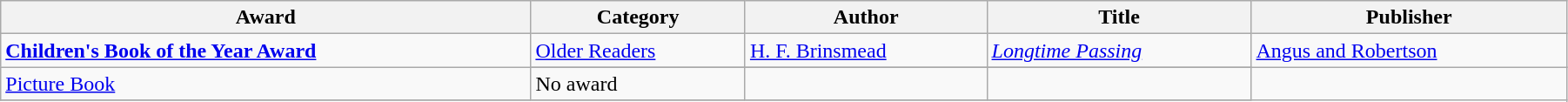<table class="wikitable" width=95%>
<tr>
<th>Award</th>
<th>Category</th>
<th>Author</th>
<th>Title</th>
<th>Publisher</th>
</tr>
<tr>
<td rowspan=2><strong><a href='#'>Children's Book of the Year Award</a></strong></td>
<td><a href='#'>Older Readers</a></td>
<td><a href='#'>H. F. Brinsmead</a></td>
<td><em><a href='#'>Longtime Passing</a></em></td>
<td><a href='#'>Angus and Robertson</a></td>
</tr>
<tr>
</tr>
<tr>
<td><a href='#'>Picture Book</a></td>
<td>No award</td>
<td></td>
<td></td>
</tr>
<tr>
</tr>
</table>
